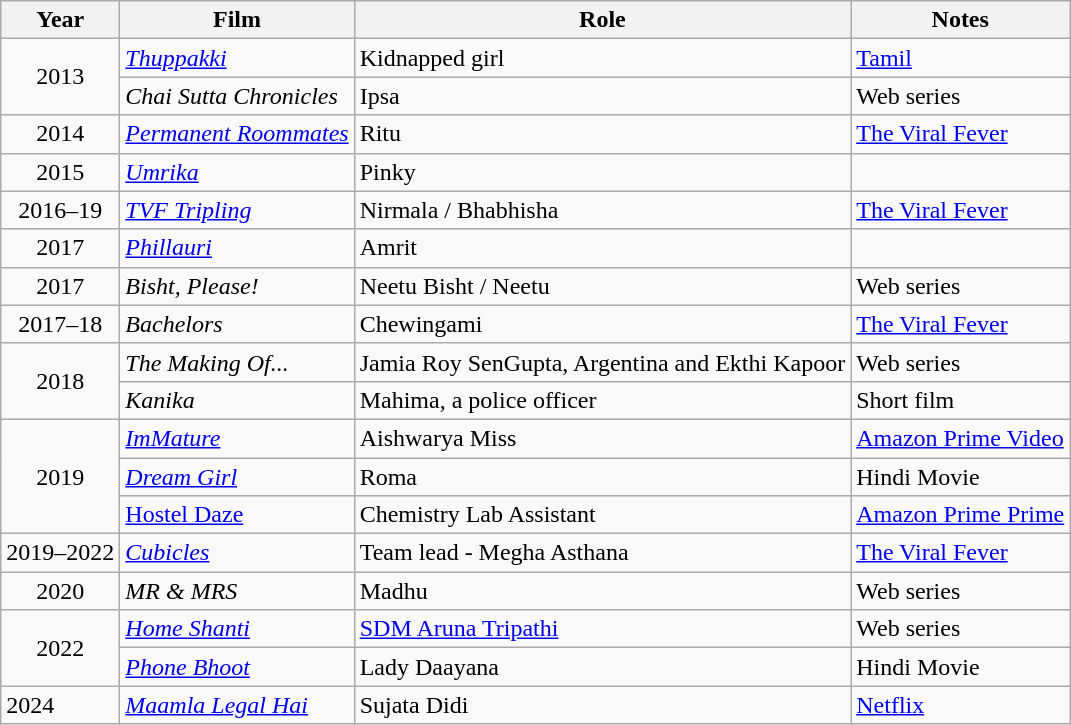<table class="wikitable sortable">
<tr>
<th>Year</th>
<th>Film</th>
<th>Role</th>
<th>Notes</th>
</tr>
<tr>
<td rowspan="2" style="text-align:center;">2013</td>
<td><em><a href='#'>Thuppakki</a></em></td>
<td>Kidnapped girl</td>
<td><a href='#'>Tamil</a></td>
</tr>
<tr>
<td><em>Chai Sutta Chronicles</em></td>
<td>Ipsa</td>
<td>Web series</td>
</tr>
<tr>
<td style="text-align:center;">2014</td>
<td><em><a href='#'>Permanent Roommates</a></em></td>
<td>Ritu</td>
<td><a href='#'>The Viral Fever</a></td>
</tr>
<tr>
<td style="text-align:center;">2015</td>
<td><em><a href='#'>Umrika</a></em></td>
<td>Pinky</td>
<td></td>
</tr>
<tr>
<td style="text-align:center;">2016–19</td>
<td><em><a href='#'>TVF Tripling</a></em></td>
<td>Nirmala / Bhabhisha</td>
<td><a href='#'>The Viral Fever</a></td>
</tr>
<tr>
<td style="text-align:center;">2017</td>
<td><em><a href='#'>Phillauri</a></em></td>
<td>Amrit</td>
<td></td>
</tr>
<tr>
<td style="text-align:center;">2017</td>
<td><em>Bisht, Please!</em></td>
<td>Neetu Bisht / Neetu</td>
<td>Web series</td>
</tr>
<tr>
<td style="text-align:center;">2017–18</td>
<td><em>Bachelors</em></td>
<td>Chewingami</td>
<td><a href='#'>The Viral Fever</a></td>
</tr>
<tr>
<td rowspan="2" style="text-align:center;">2018</td>
<td><em>The Making Of...</em></td>
<td>Jamia Roy SenGupta, Argentina and Ekthi Kapoor</td>
<td>Web series</td>
</tr>
<tr>
<td><em>Kanika</em></td>
<td>Mahima, a police officer</td>
<td>Short film</td>
</tr>
<tr>
<td rowspan="3" style="text-align:center;">2019</td>
<td><em><a href='#'>ImMature</a></em></td>
<td>Aishwarya Miss</td>
<td><a href='#'>Amazon Prime Video</a></td>
</tr>
<tr>
<td><em><a href='#'>Dream Girl</a></em></td>
<td>Roma</td>
<td>Hindi Movie</td>
</tr>
<tr>
<td><a href='#'>Hostel Daze</a></td>
<td>Chemistry Lab Assistant</td>
<td><a href='#'>Amazon Prime Prime</a></td>
</tr>
<tr>
<td style="text-align:center;">2019–2022</td>
<td><em><a href='#'>Cubicles</a></em></td>
<td>Team lead - Megha Asthana</td>
<td><a href='#'>The Viral Fever</a></td>
</tr>
<tr>
<td style="text-align:center;">2020</td>
<td><em>MR & MRS</em></td>
<td>Madhu</td>
<td>Web series</td>
</tr>
<tr>
<td rowspan="2" style="text-align:center;">2022</td>
<td><em><a href='#'>Home Shanti</a></em></td>
<td><a href='#'>SDM Aruna Tripathi</a></td>
<td>Web series</td>
</tr>
<tr>
<td><em><a href='#'>Phone Bhoot</a></em></td>
<td>Lady Daayana</td>
<td>Hindi Movie</td>
</tr>
<tr>
<td>2024</td>
<td><em><a href='#'>Maamla Legal Hai</a></em></td>
<td>Sujata Didi</td>
<td><a href='#'>Netflix</a></td>
</tr>
</table>
